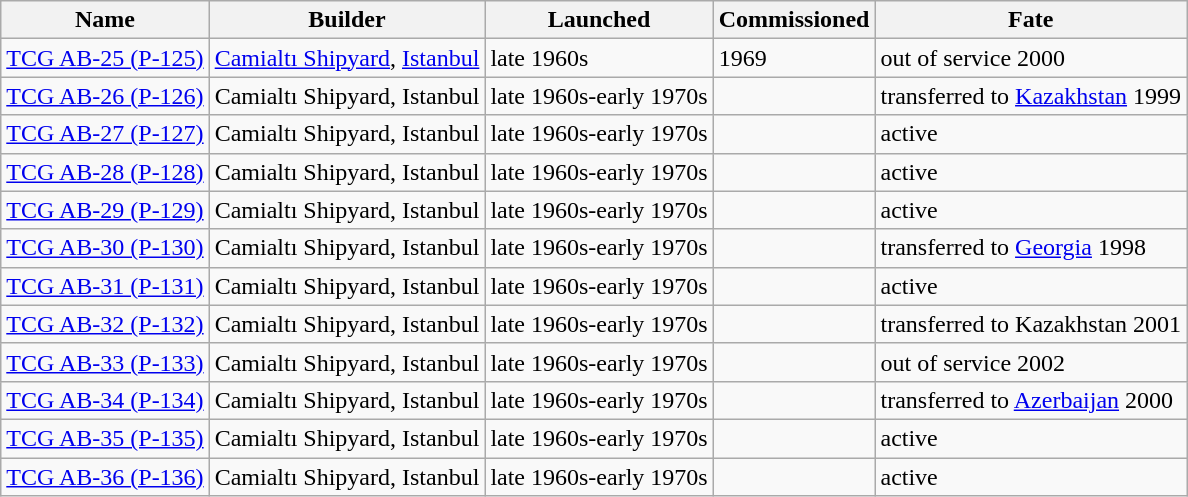<table class="wikitable">
<tr>
<th>Name</th>
<th>Builder</th>
<th>Launched</th>
<th>Commissioned</th>
<th>Fate</th>
</tr>
<tr>
<td><a href='#'>TCG AB-25 (P-125)</a></td>
<td> <a href='#'>Camialtı Shipyard</a>, <a href='#'>Istanbul</a></td>
<td>late 1960s</td>
<td>1969</td>
<td>out of service 2000</td>
</tr>
<tr>
<td><a href='#'>TCG AB-26 (P-126)</a></td>
<td> Camialtı Shipyard, Istanbul</td>
<td>late 1960s-early 1970s</td>
<td></td>
<td>transferred to <a href='#'>Kazakhstan</a> 1999</td>
</tr>
<tr>
<td><a href='#'>TCG AB-27 (P-127)</a></td>
<td> Camialtı Shipyard, Istanbul</td>
<td>late 1960s-early 1970s</td>
<td></td>
<td>active</td>
</tr>
<tr>
<td><a href='#'>TCG AB-28 (P-128)</a></td>
<td> Camialtı Shipyard, Istanbul</td>
<td>late 1960s-early 1970s</td>
<td></td>
<td>active</td>
</tr>
<tr>
<td><a href='#'>TCG AB-29 (P-129)</a></td>
<td> Camialtı Shipyard, Istanbul</td>
<td>late 1960s-early 1970s</td>
<td></td>
<td>active</td>
</tr>
<tr>
<td><a href='#'>TCG AB-30 (P-130)</a></td>
<td> Camialtı Shipyard, Istanbul</td>
<td>late 1960s-early 1970s</td>
<td></td>
<td>transferred to <a href='#'>Georgia</a> 1998</td>
</tr>
<tr>
<td><a href='#'>TCG AB-31 (P-131)</a></td>
<td> Camialtı Shipyard, Istanbul</td>
<td>late 1960s-early 1970s</td>
<td></td>
<td>active</td>
</tr>
<tr>
<td><a href='#'>TCG AB-32 (P-132)</a></td>
<td> Camialtı Shipyard, Istanbul</td>
<td>late 1960s-early 1970s</td>
<td></td>
<td>transferred to Kazakhstan 2001</td>
</tr>
<tr>
<td><a href='#'>TCG AB-33 (P-133)</a></td>
<td> Camialtı Shipyard, Istanbul</td>
<td>late 1960s-early 1970s</td>
<td></td>
<td>out of service 2002</td>
</tr>
<tr>
<td><a href='#'>TCG AB-34 (P-134)</a></td>
<td> Camialtı Shipyard, Istanbul</td>
<td>late 1960s-early 1970s</td>
<td></td>
<td>transferred to <a href='#'>Azerbaijan</a> 2000</td>
</tr>
<tr>
<td><a href='#'>TCG AB-35 (P-135)</a></td>
<td> Camialtı Shipyard, Istanbul</td>
<td>late 1960s-early 1970s</td>
<td></td>
<td>active</td>
</tr>
<tr>
<td><a href='#'>TCG AB-36 (P-136)</a></td>
<td> Camialtı Shipyard, Istanbul</td>
<td>late 1960s-early 1970s</td>
<td></td>
<td>active</td>
</tr>
</table>
